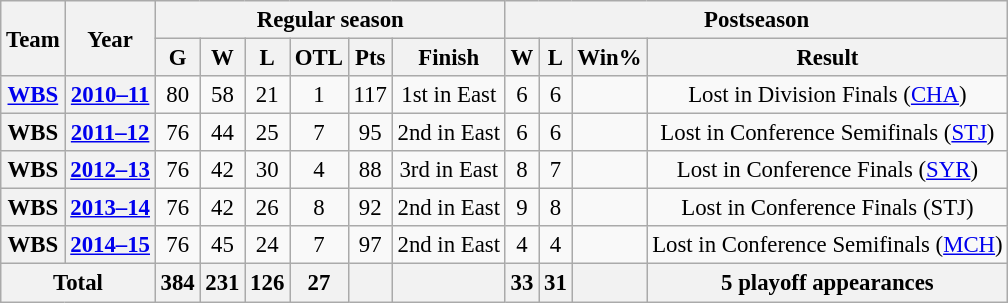<table class="wikitable" style="font-size:95%; text-align:center;">
<tr>
<th rowspan="2">Team</th>
<th rowspan="2">Year</th>
<th colspan="6">Regular season</th>
<th colspan="4">Postseason</th>
</tr>
<tr>
<th>G</th>
<th>W</th>
<th>L</th>
<th>OTL</th>
<th>Pts</th>
<th>Finish</th>
<th>W</th>
<th>L</th>
<th>Win%</th>
<th>Result</th>
</tr>
<tr>
<th><a href='#'>WBS</a></th>
<th><a href='#'>2010–11</a></th>
<td>80</td>
<td>58</td>
<td>21</td>
<td>1</td>
<td>117</td>
<td>1st in East</td>
<td>6</td>
<td>6</td>
<td></td>
<td>Lost in Division Finals (<a href='#'>CHA</a>)</td>
</tr>
<tr>
<th>WBS</th>
<th><a href='#'>2011–12</a></th>
<td>76</td>
<td>44</td>
<td>25</td>
<td>7</td>
<td>95</td>
<td>2nd in East</td>
<td>6</td>
<td>6</td>
<td></td>
<td>Lost in Conference Semifinals (<a href='#'>STJ</a>)</td>
</tr>
<tr>
<th>WBS</th>
<th><a href='#'>2012–13</a></th>
<td>76</td>
<td>42</td>
<td>30</td>
<td>4</td>
<td>88</td>
<td>3rd in East</td>
<td>8</td>
<td>7</td>
<td></td>
<td>Lost in Conference Finals (<a href='#'>SYR</a>)</td>
</tr>
<tr>
<th>WBS</th>
<th><a href='#'>2013–14</a></th>
<td>76</td>
<td>42</td>
<td>26</td>
<td>8</td>
<td>92</td>
<td>2nd in East</td>
<td>9</td>
<td>8</td>
<td></td>
<td>Lost in Conference Finals (STJ)</td>
</tr>
<tr>
<th>WBS</th>
<th><a href='#'>2014–15</a></th>
<td>76</td>
<td>45</td>
<td>24</td>
<td>7</td>
<td>97</td>
<td>2nd in East</td>
<td>4</td>
<td>4</td>
<td></td>
<td>Lost in Conference Semifinals (<a href='#'>MCH</a>)</td>
</tr>
<tr>
<th colspan="2">Total</th>
<th>384</th>
<th>231</th>
<th>126</th>
<th>27</th>
<th> </th>
<th> </th>
<th>33</th>
<th>31</th>
<th></th>
<th>5 playoff appearances</th>
</tr>
</table>
